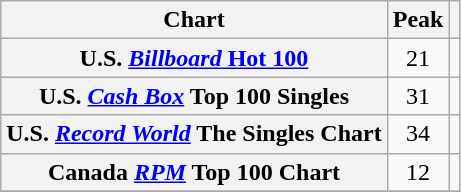<table class="wikitable plainrowheaders sortable" style="text-align:center;">
<tr>
<th scope="col">Chart</th>
<th scope="col">Peak</th>
<th scope="col" class="unsortable"></th>
</tr>
<tr>
<th scope="row">U.S. <a href='#'><em>Billboard</em> Hot 100</a></th>
<td>21</td>
<td></td>
</tr>
<tr>
<th scope="row">U.S. <em><a href='#'>Cash Box</a></em> Top 100 Singles</th>
<td>31</td>
<td></td>
</tr>
<tr>
<th scope="row">U.S. <em><a href='#'>Record World</a></em> The Singles Chart</th>
<td>34</td>
<td></td>
</tr>
<tr>
<th scope="row">Canada <a href='#'><em>RPM</em></a> Top 100 Chart</th>
<td>12</td>
<td></td>
</tr>
<tr>
</tr>
</table>
